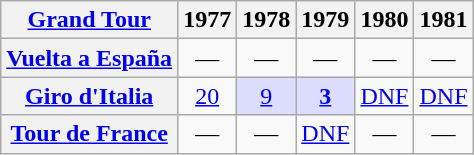<table class="wikitable plainrowheaders">
<tr>
<th scope="col"><a href='#'>Grand Tour</a></th>
<th scope="col">1977</th>
<th scope="col">1978</th>
<th scope="col">1979</th>
<th scope="col">1980</th>
<th scope="col">1981</th>
</tr>
<tr style="text-align:center;">
<th scope="row"> <a href='#'>Vuelta a España</a></th>
<td>—</td>
<td>—</td>
<td>—</td>
<td>—</td>
<td>—</td>
</tr>
<tr style="text-align:center;">
<th scope="row"> <a href='#'>Giro d'Italia</a></th>
<td><a href='#'>20</a></td>
<td style="background:#ddf;"><a href='#'>9</a></td>
<td style="background:#ddf;"><a href='#'><strong>3</strong></a></td>
<td><a href='#'>DNF</a></td>
<td><a href='#'>DNF</a></td>
</tr>
<tr style="text-align:center;">
<th scope="row"> <a href='#'>Tour de France</a></th>
<td>—</td>
<td>—</td>
<td><a href='#'>DNF</a></td>
<td>—</td>
<td>—</td>
</tr>
</table>
